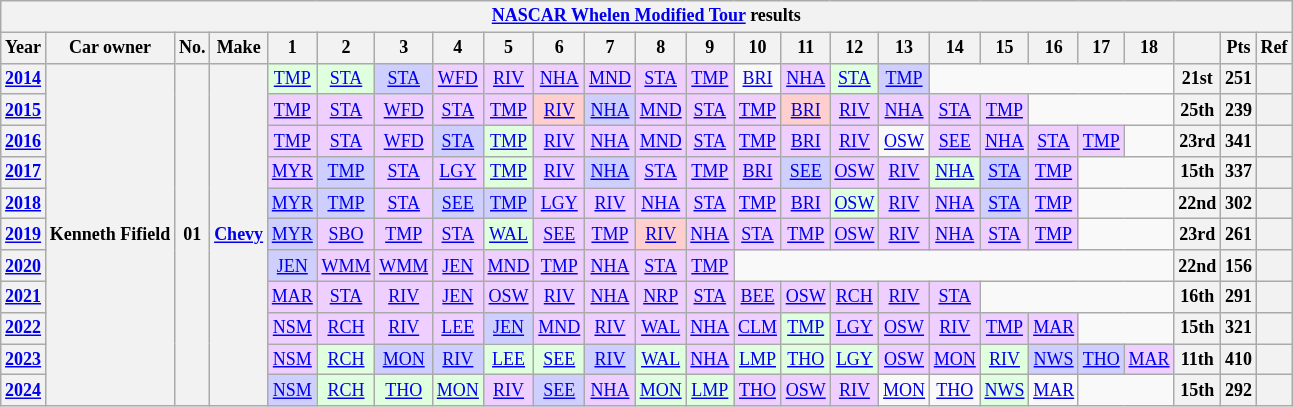<table class="wikitable" style="text-align:center; font-size:75%">
<tr>
<th colspan=38><a href='#'>NASCAR Whelen Modified Tour</a> results</th>
</tr>
<tr>
<th>Year</th>
<th>Car owner</th>
<th>No.</th>
<th>Make</th>
<th>1</th>
<th>2</th>
<th>3</th>
<th>4</th>
<th>5</th>
<th>6</th>
<th>7</th>
<th>8</th>
<th>9</th>
<th>10</th>
<th>11</th>
<th>12</th>
<th>13</th>
<th>14</th>
<th>15</th>
<th>16</th>
<th>17</th>
<th>18</th>
<th></th>
<th>Pts</th>
<th>Ref</th>
</tr>
<tr>
<th><a href='#'>2014</a></th>
<th rowspan=11>Kenneth Fifield</th>
<th rowspan=11>01</th>
<th rowspan=11><a href='#'>Chevy</a></th>
<td style="background:#DFFFDF;"><a href='#'>TMP</a><br></td>
<td style="background:#DFFFDF;"><a href='#'>STA</a><br></td>
<td style="background:#CFCFFF;"><a href='#'>STA</a><br></td>
<td style="background:#EFCFFF;"><a href='#'>WFD</a><br></td>
<td style="background:#EFCFFF;"><a href='#'>RIV</a><br></td>
<td style="background:#EFCFFF;"><a href='#'>NHA</a><br></td>
<td style="background:#EFCFFF;"><a href='#'>MND</a><br></td>
<td style="background:#EFCFFF;"><a href='#'>STA</a><br></td>
<td style="background:#EFCFFF;"><a href='#'>TMP</a><br></td>
<td><a href='#'>BRI</a></td>
<td style="background:#EFCFFF;"><a href='#'>NHA</a><br></td>
<td style="background:#DFFFDF;"><a href='#'>STA</a><br></td>
<td style="background:#CFCFFF;"><a href='#'>TMP</a><br></td>
<td colspan=5></td>
<th>21st</th>
<th>251</th>
<th></th>
</tr>
<tr>
<th><a href='#'>2015</a></th>
<td style="background:#EFCFFF;"><a href='#'>TMP</a><br></td>
<td style="background:#EFCFFF;"><a href='#'>STA</a><br></td>
<td style="background:#EFCFFF;"><a href='#'>WFD</a><br></td>
<td style="background:#EFCFFF;"><a href='#'>STA</a><br></td>
<td style="background:#EFCFFF;"><a href='#'>TMP</a><br></td>
<td style="background:#FFCFCF;"><a href='#'>RIV</a><br></td>
<td style="background:#CFCFFF;"><a href='#'>NHA</a><br></td>
<td style="background:#EFCFFF;"><a href='#'>MND</a><br></td>
<td style="background:#EFCFFF;"><a href='#'>STA</a><br></td>
<td style="background:#EFCFFF;"><a href='#'>TMP</a><br></td>
<td style="background:#FFCFCF;"><a href='#'>BRI</a><br></td>
<td style="background:#EFCFFF;"><a href='#'>RIV</a><br></td>
<td style="background:#EFCFFF;"><a href='#'>NHA</a><br></td>
<td style="background:#EFCFFF;"><a href='#'>STA</a><br></td>
<td style="background:#EFCFFF;"><a href='#'>TMP</a><br></td>
<td colspan=3></td>
<th>25th</th>
<th>239</th>
<th></th>
</tr>
<tr>
<th><a href='#'>2016</a></th>
<td style="background:#EFCFFF;"><a href='#'>TMP</a><br></td>
<td style="background:#EFCFFF;"><a href='#'>STA</a><br></td>
<td style="background:#EFCFFF;"><a href='#'>WFD</a><br></td>
<td style="background:#CFCFFF;"><a href='#'>STA</a><br></td>
<td style="background:#DFFFDF;"><a href='#'>TMP</a><br></td>
<td style="background:#EFCFFF;"><a href='#'>RIV</a><br></td>
<td style="background:#EFCFFF;"><a href='#'>NHA</a><br></td>
<td style="background:#EFCFFF;"><a href='#'>MND</a><br></td>
<td style="background:#EFCFFF;"><a href='#'>STA</a><br></td>
<td style="background:#EFCFFF;"><a href='#'>TMP</a><br></td>
<td style="background:#EFCFFF;"><a href='#'>BRI</a><br></td>
<td style="background:#EFCFFF;"><a href='#'>RIV</a><br></td>
<td><a href='#'>OSW</a></td>
<td style="background:#EFCFFF;"><a href='#'>SEE</a><br></td>
<td style="background:#EFCFFF;"><a href='#'>NHA</a><br></td>
<td style="background:#EFCFFF;"><a href='#'>STA</a><br></td>
<td style="background:#EFCFFF;"><a href='#'>TMP</a><br></td>
<td></td>
<th>23rd</th>
<th>341</th>
<th></th>
</tr>
<tr>
<th><a href='#'>2017</a></th>
<td style="background:#EFCFFF;"><a href='#'>MYR</a><br></td>
<td style="background:#CFCFFF;"><a href='#'>TMP</a><br></td>
<td style="background:#EFCFFF;"><a href='#'>STA</a><br></td>
<td style="background:#EFCFFF;"><a href='#'>LGY</a><br></td>
<td style="background:#DFFFDF;"><a href='#'>TMP</a><br></td>
<td style="background:#EFCFFF;"><a href='#'>RIV</a><br></td>
<td style="background:#CFCFFF;"><a href='#'>NHA</a><br></td>
<td style="background:#EFCFFF;"><a href='#'>STA</a><br></td>
<td style="background:#EFCFFF;"><a href='#'>TMP</a><br></td>
<td style="background:#EFCFFF;"><a href='#'>BRI</a><br></td>
<td style="background:#CFCFFF;"><a href='#'>SEE</a><br></td>
<td style="background:#EFCFFF;"><a href='#'>OSW</a><br></td>
<td style="background:#EFCFFF;"><a href='#'>RIV</a><br></td>
<td style="background:#DFFFDF;"><a href='#'>NHA</a><br></td>
<td style="background:#CFCFFF;"><a href='#'>STA</a><br></td>
<td style="background:#EFCFFF;"><a href='#'>TMP</a><br></td>
<td colspan=2></td>
<th>15th</th>
<th>337</th>
<th></th>
</tr>
<tr>
<th><a href='#'>2018</a></th>
<td style="background:#CFCFFF;"><a href='#'>MYR</a><br></td>
<td style="background:#CFCFFF;"><a href='#'>TMP</a><br></td>
<td style="background:#EFCFFF;"><a href='#'>STA</a><br></td>
<td style="background:#CFCFFF;"><a href='#'>SEE</a><br></td>
<td style="background:#CFCFFF;"><a href='#'>TMP</a><br></td>
<td style="background:#EFCFFF;"><a href='#'>LGY</a><br></td>
<td style="background:#EFCFFF;"><a href='#'>RIV</a><br></td>
<td style="background:#EFCFFF;"><a href='#'>NHA</a><br></td>
<td style="background:#EFCFFF;"><a href='#'>STA</a><br></td>
<td style="background:#EFCFFF;"><a href='#'>TMP</a><br></td>
<td style="background:#EFCFFF;"><a href='#'>BRI</a><br></td>
<td style="background:#DFFFDF;"><a href='#'>OSW</a><br></td>
<td style="background:#EFCFFF;"><a href='#'>RIV</a><br></td>
<td style="background:#EFCFFF;"><a href='#'>NHA</a><br></td>
<td style="background:#CFCFFF;"><a href='#'>STA</a><br></td>
<td style="background:#EFCFFF;"><a href='#'>TMP</a><br></td>
<td colspan=2></td>
<th>22nd</th>
<th>302</th>
<th></th>
</tr>
<tr>
<th><a href='#'>2019</a></th>
<td style="background:#CFCFFF;"><a href='#'>MYR</a><br></td>
<td style="background:#EFCFFF;"><a href='#'>SBO</a><br></td>
<td style="background:#EFCFFF;"><a href='#'>TMP</a><br></td>
<td style="background:#EFCFFF;"><a href='#'>STA</a><br></td>
<td style="background:#DFFFDF;"><a href='#'>WAL</a><br></td>
<td style="background:#EFCFFF;"><a href='#'>SEE</a><br></td>
<td style="background:#EFCFFF;"><a href='#'>TMP</a><br></td>
<td style="background:#FFCFCF;"><a href='#'>RIV</a><br></td>
<td style="background:#EFCFFF;"><a href='#'>NHA</a><br></td>
<td style="background:#EFCFFF;"><a href='#'>STA</a><br></td>
<td style="background:#EFCFFF;"><a href='#'>TMP</a><br></td>
<td style="background:#EFCFFF;"><a href='#'>OSW</a><br></td>
<td style="background:#EFCFFF;"><a href='#'>RIV</a><br></td>
<td style="background:#EFCFFF;"><a href='#'>NHA</a><br></td>
<td style="background:#EFCFFF;"><a href='#'>STA</a><br></td>
<td style="background:#EFCFFF;"><a href='#'>TMP</a><br></td>
<td colspan=2></td>
<th>23rd</th>
<th>261</th>
<th></th>
</tr>
<tr>
<th><a href='#'>2020</a></th>
<td style="background:#CFCFFF;"><a href='#'>JEN</a><br></td>
<td style="background:#EFCFFF;"><a href='#'>WMM</a><br></td>
<td style="background:#EFCFFF;"><a href='#'>WMM</a><br></td>
<td style="background:#EFCFFF;"><a href='#'>JEN</a><br></td>
<td style="background:#EFCFFF;"><a href='#'>MND</a><br></td>
<td style="background:#EFCFFF;"><a href='#'>TMP</a><br></td>
<td style="background:#EFCFFF;"><a href='#'>NHA</a><br></td>
<td style="background:#EFCFFF;"><a href='#'>STA</a><br></td>
<td style="background:#EFCFFF;"><a href='#'>TMP</a><br></td>
<td colspan=9></td>
<th>22nd</th>
<th>156</th>
<th></th>
</tr>
<tr>
<th><a href='#'>2021</a></th>
<td style="background:#EFCFFF;"><a href='#'>MAR</a><br></td>
<td style="background:#EFCFFF;"><a href='#'>STA</a><br></td>
<td style="background:#EFCFFF;"><a href='#'>RIV</a><br></td>
<td style="background:#EFCFFF;"><a href='#'>JEN</a><br></td>
<td style="background:#EFCFFF;"><a href='#'>OSW</a><br></td>
<td style="background:#EFCFFF;"><a href='#'>RIV</a><br></td>
<td style="background:#EFCFFF;"><a href='#'>NHA</a><br></td>
<td style="background:#EFCFFF;"><a href='#'>NRP</a><br></td>
<td style="background:#EFCFFF;"><a href='#'>STA</a><br></td>
<td style="background:#EFCFFF;"><a href='#'>BEE</a><br></td>
<td style="background:#EFCFFF;"><a href='#'>OSW</a><br></td>
<td style="background:#EFCFFF;"><a href='#'>RCH</a><br></td>
<td style="background:#EFCFFF;"><a href='#'>RIV</a><br></td>
<td style="background:#EFCFFF;"><a href='#'>STA</a><br></td>
<td colspan=4></td>
<th>16th</th>
<th>291</th>
<th></th>
</tr>
<tr>
<th><a href='#'>2022</a></th>
<td style="background:#EFCFFF;"><a href='#'>NSM</a><br></td>
<td style="background:#EFCFFF;"><a href='#'>RCH</a><br></td>
<td style="background:#EFCFFF;"><a href='#'>RIV</a><br></td>
<td style="background:#EFCFFF;"><a href='#'>LEE</a><br></td>
<td style="background:#CFCFFF;"><a href='#'>JEN</a><br></td>
<td style="background:#EFCFFF;"><a href='#'>MND</a><br></td>
<td style="background:#EFCFFF;"><a href='#'>RIV</a><br></td>
<td style="background:#EFCFFF;"><a href='#'>WAL</a><br></td>
<td style="background:#EFCFFF;"><a href='#'>NHA</a><br></td>
<td style="background:#EFCFFF;"><a href='#'>CLM</a><br></td>
<td style="background:#DFFFDF;"><a href='#'>TMP</a><br></td>
<td style="background:#EFCFFF;"><a href='#'>LGY</a><br></td>
<td style="background:#EFCFFF;"><a href='#'>OSW</a><br></td>
<td style="background:#EFCFFF;"><a href='#'>RIV</a><br></td>
<td style="background:#EFCFFF;"><a href='#'>TMP</a><br></td>
<td style="background:#EFCFFF;"><a href='#'>MAR</a><br></td>
<td colspan=2></td>
<th>15th</th>
<th>321</th>
<th></th>
</tr>
<tr>
<th><a href='#'>2023</a></th>
<td style="background:#EFCFFF;"><a href='#'>NSM</a><br></td>
<td style="background:#DFFFDF;"><a href='#'>RCH</a><br></td>
<td style="background:#CFCFFF;"><a href='#'>MON</a><br></td>
<td style="background:#CFCFFF;"><a href='#'>RIV</a><br></td>
<td style="background:#DFFFDF;"><a href='#'>LEE</a><br></td>
<td style="background:#DFFFDF;"><a href='#'>SEE</a><br></td>
<td style="background:#CFCFFF;"><a href='#'>RIV</a><br></td>
<td style="background:#DFFFDF;"><a href='#'>WAL</a><br></td>
<td style="background:#EFCFFF;"><a href='#'>NHA</a><br></td>
<td style="background:#DFFFDF;"><a href='#'>LMP</a><br></td>
<td style="background:#DFFFDF;"><a href='#'>THO</a><br></td>
<td style="background:#DFFFDF;"><a href='#'>LGY</a><br></td>
<td style="background:#EFCFFF;"><a href='#'>OSW</a><br></td>
<td style="background:#EFCFFF;"><a href='#'>MON</a><br></td>
<td style="background:#DFFFDF;"><a href='#'>RIV</a><br></td>
<td style="background:#CFCFFF;"><a href='#'>NWS</a><br></td>
<td style="background:#CFCFFF;"><a href='#'>THO</a><br></td>
<td style="background:#EFCFFF;"><a href='#'>MAR</a><br></td>
<th>11th</th>
<th>410</th>
<th></th>
</tr>
<tr>
<th><a href='#'>2024</a></th>
<td style="background:#CFCFFF;"><a href='#'>NSM</a><br></td>
<td style="background:#DFFFDF;"><a href='#'>RCH</a><br></td>
<td style="background:#DFFFDF;"><a href='#'>THO</a><br></td>
<td style="background:#DFFFDF;"><a href='#'>MON</a><br></td>
<td style="background:#EFCFFF;"><a href='#'>RIV</a><br></td>
<td style="background:#CFCFFF;"><a href='#'>SEE</a><br></td>
<td style="background:#EFCFFF;"><a href='#'>NHA</a><br></td>
<td style="background:#DFFFDF;"><a href='#'>MON</a><br></td>
<td style="background:#DFFFDF;"><a href='#'>LMP</a><br></td>
<td style="background:#EFCFFF;"><a href='#'>THO</a><br></td>
<td style="background:#EFCFFF;"><a href='#'>OSW</a><br></td>
<td style="background:#EFCFFF;"><a href='#'>RIV</a><br></td>
<td><a href='#'>MON</a></td>
<td><a href='#'>THO</a></td>
<td style="background:#DFFFDF;"><a href='#'>NWS</a><br></td>
<td><a href='#'>MAR</a></td>
<td colspan=2></td>
<th>15th</th>
<th>292</th>
<th></th>
</tr>
</table>
